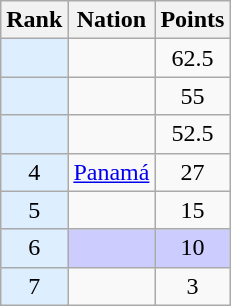<table class="wikitable sortable" style="text-align:center">
<tr>
<th>Rank</th>
<th>Nation</th>
<th>Points</th>
</tr>
<tr>
<td bgcolor = DDEEFF></td>
<td align=left></td>
<td>62.5</td>
</tr>
<tr>
<td bgcolor = DDEEFF></td>
<td align=left></td>
<td>55</td>
</tr>
<tr>
<td bgcolor = DDEEFF></td>
<td align=left></td>
<td>52.5</td>
</tr>
<tr>
<td bgcolor = DDEEFF>4</td>
<td align=left> <a href='#'>Panamá</a></td>
<td>27</td>
</tr>
<tr>
<td bgcolor = DDEEFF>5</td>
<td align=left></td>
<td>15</td>
</tr>
<tr style="background-color:#ccccff">
<td bgcolor = DDEEFF>6</td>
<td align=left></td>
<td>10</td>
</tr>
<tr>
<td bgcolor = DDEEFF>7</td>
<td align=left></td>
<td>3</td>
</tr>
</table>
